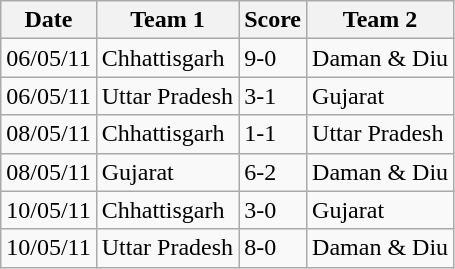<table class="wikitable">
<tr>
<th>Date</th>
<th>Team 1</th>
<th>Score</th>
<th>Team 2</th>
</tr>
<tr>
<td>06/05/11</td>
<td>Chhattisgarh</td>
<td>9-0</td>
<td>Daman & Diu</td>
</tr>
<tr>
<td>06/05/11</td>
<td>Uttar Pradesh</td>
<td>3-1</td>
<td>Gujarat</td>
</tr>
<tr>
<td>08/05/11</td>
<td>Chhattisgarh</td>
<td>1-1</td>
<td>Uttar Pradesh</td>
</tr>
<tr>
<td>08/05/11</td>
<td>Gujarat</td>
<td>6-2</td>
<td>Daman & Diu</td>
</tr>
<tr>
<td>10/05/11</td>
<td>Chhattisgarh</td>
<td>3-0</td>
<td>Gujarat</td>
</tr>
<tr>
<td>10/05/11</td>
<td>Uttar Pradesh</td>
<td>8-0</td>
<td>Daman & Diu</td>
</tr>
</table>
